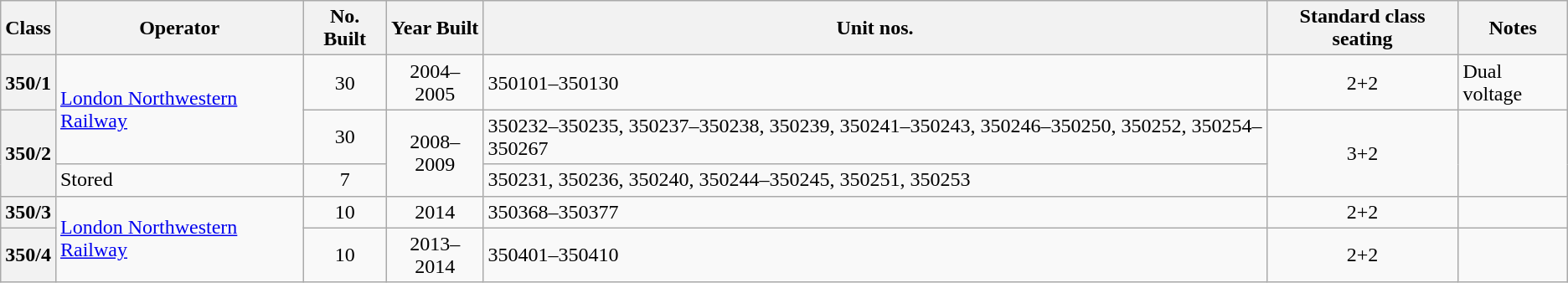<table class="wikitable">
<tr>
<th>Class</th>
<th>Operator</th>
<th>No. Built</th>
<th>Year Built</th>
<th>Unit nos.</th>
<th>Standard class seating</th>
<th>Notes</th>
</tr>
<tr>
<th>350/1</th>
<td rowspan="2"><a href='#'>London Northwestern Railway</a></td>
<td align=center>30</td>
<td align=center>2004–2005</td>
<td>350101–350130</td>
<td align=center>2+2</td>
<td>Dual voltage</td>
</tr>
<tr>
<th rowspan="2">350/2</th>
<td align=center>30</td>
<td rowspan="2" align="center">2008–2009</td>
<td>350232–350235, 350237–350238, 350239, 350241–350243, 350246–350250, 350252, 350254–350267</td>
<td rowspan="2" align="center">3+2</td>
<td rowspan="2"></td>
</tr>
<tr>
<td>Stored</td>
<td align=center>7</td>
<td>350231, 350236, 350240, 350244–350245, 350251, 350253</td>
</tr>
<tr>
<th>350/3</th>
<td rowspan="2"><a href='#'>London Northwestern Railway</a></td>
<td align=center>10</td>
<td align=center>2014</td>
<td>350368–350377</td>
<td align=center>2+2</td>
<td></td>
</tr>
<tr>
<th>350/4</th>
<td align=center>10</td>
<td align=center>2013–2014</td>
<td>350401–350410</td>
<td align=center>2+2</td>
<td></td>
</tr>
</table>
